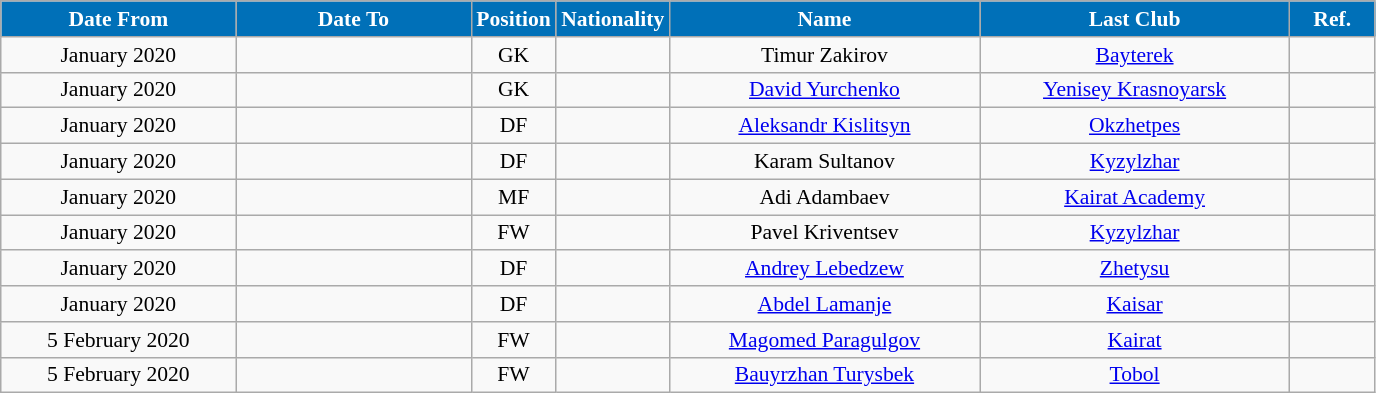<table class="wikitable"  style="text-align:center; font-size:90%; ">
<tr>
<th style="background:#0070B8; color:#FFFFFF; width:150px;">Date From</th>
<th style="background:#0070B8; color:#FFFFFF; width:150px;">Date To</th>
<th style="background:#0070B8; color:#FFFFFF; width:50px;">Position</th>
<th style="background:#0070B8; color:#FFFFFF; width:50px;">Nationality</th>
<th style="background:#0070B8; color:#FFFFFF; width:200px;">Name</th>
<th style="background:#0070B8; color:#FFFFFF; width:200px;">Last Club</th>
<th style="background:#0070B8; color:#FFFFFF; width:50px;">Ref.</th>
</tr>
<tr>
<td>January 2020</td>
<td></td>
<td>GK</td>
<td></td>
<td>Timur Zakirov</td>
<td><a href='#'>Bayterek</a></td>
<td></td>
</tr>
<tr>
<td>January 2020</td>
<td></td>
<td>GK</td>
<td></td>
<td><a href='#'>David Yurchenko</a></td>
<td><a href='#'>Yenisey Krasnoyarsk</a></td>
<td></td>
</tr>
<tr>
<td>January 2020</td>
<td></td>
<td>DF</td>
<td></td>
<td><a href='#'>Aleksandr Kislitsyn</a></td>
<td><a href='#'>Okzhetpes</a></td>
<td></td>
</tr>
<tr>
<td>January 2020</td>
<td></td>
<td>DF</td>
<td></td>
<td>Karam Sultanov</td>
<td><a href='#'>Kyzylzhar</a></td>
<td></td>
</tr>
<tr>
<td>January 2020</td>
<td></td>
<td>MF</td>
<td></td>
<td>Adi Adambaev</td>
<td><a href='#'>Kairat Academy</a></td>
<td></td>
</tr>
<tr>
<td>January 2020</td>
<td></td>
<td>FW</td>
<td></td>
<td>Pavel Kriventsev</td>
<td><a href='#'>Kyzylzhar</a></td>
<td></td>
</tr>
<tr>
<td>January 2020</td>
<td></td>
<td>DF</td>
<td></td>
<td><a href='#'>Andrey Lebedzew</a></td>
<td><a href='#'>Zhetysu</a></td>
<td></td>
</tr>
<tr>
<td>January 2020</td>
<td></td>
<td>DF</td>
<td></td>
<td><a href='#'>Abdel Lamanje</a></td>
<td><a href='#'>Kaisar</a></td>
<td></td>
</tr>
<tr>
<td>5 February 2020</td>
<td></td>
<td>FW</td>
<td></td>
<td><a href='#'>Magomed Paragulgov</a></td>
<td><a href='#'>Kairat</a></td>
<td></td>
</tr>
<tr>
<td>5 February 2020</td>
<td></td>
<td>FW</td>
<td></td>
<td><a href='#'>Bauyrzhan Turysbek</a></td>
<td><a href='#'>Tobol</a></td>
<td></td>
</tr>
</table>
